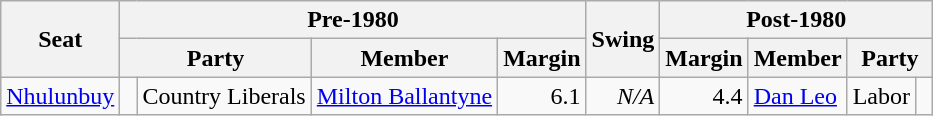<table class="wikitable">
<tr>
<th rowspan=2>Seat</th>
<th colspan=4>Pre-1980</th>
<th rowspan=2>Swing</th>
<th colspan=4>Post-1980</th>
</tr>
<tr>
<th colspan=2>Party</th>
<th>Member</th>
<th>Margin</th>
<th>Margin</th>
<th>Member</th>
<th colspan=2>Party</th>
</tr>
<tr>
<td><a href='#'>Nhulunbuy</a></td>
<td> </td>
<td>Country Liberals</td>
<td><a href='#'>Milton Ballantyne</a></td>
<td style="text-align:right;">6.1</td>
<td style="text-align:right;"><em>N/A</em></td>
<td style="text-align:right;">4.4</td>
<td><a href='#'>Dan Leo</a></td>
<td>Labor</td>
<td> </td>
</tr>
</table>
